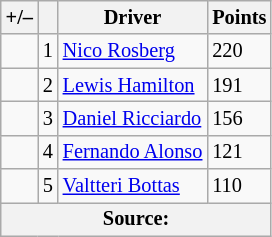<table class="wikitable" style="font-size: 85%;">
<tr>
<th scope="col">+/–</th>
<th scope="col"></th>
<th scope="col">Driver</th>
<th scope="col">Points</th>
</tr>
<tr>
<td></td>
<td align="center">1</td>
<td> <a href='#'>Nico Rosberg</a></td>
<td>220</td>
</tr>
<tr>
<td></td>
<td align="center">2</td>
<td> <a href='#'>Lewis Hamilton</a></td>
<td>191</td>
</tr>
<tr>
<td></td>
<td align="center">3</td>
<td> <a href='#'>Daniel Ricciardo</a></td>
<td>156</td>
</tr>
<tr>
<td></td>
<td align="center">4</td>
<td> <a href='#'>Fernando Alonso</a></td>
<td>121</td>
</tr>
<tr>
<td></td>
<td align="center">5</td>
<td> <a href='#'>Valtteri Bottas</a></td>
<td>110</td>
</tr>
<tr>
<th colspan=4>Source:</th>
</tr>
</table>
